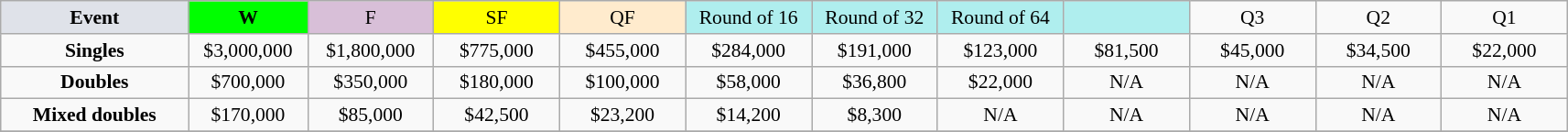<table class="wikitable" style="font-size:90%;text-align:center;">
<tr>
<td style="width:130px; background:#dfe2e9;"><strong>Event</strong></td>
<td style="width:80px; background:lime;"><strong>W</strong></td>
<td style="width:85px; background:thistle;">F</td>
<td style="width:85px; background:#ff0;">SF</td>
<td style="width:85px; background:#ffebcd;">QF</td>
<td style="width:85px; background:#afeeee;">Round of 16</td>
<td style="width:85px; background:#afeeee;">Round of 32</td>
<td style="width:85px; background:#afeeee;">Round of 64</td>
<td style="width:85px; background:#afeeee;"></td>
<td style="width:85px;">Q3</td>
<td style="width:85px;">Q2</td>
<td style="width:85px;">Q1</td>
</tr>
<tr>
<td><strong>Singles</strong></td>
<td>$3,000,000</td>
<td>$1,800,000</td>
<td>$775,000</td>
<td>$455,000</td>
<td>$284,000</td>
<td>$191,000</td>
<td>$123,000</td>
<td>$81,500</td>
<td>$45,000</td>
<td>$34,500</td>
<td>$22,000</td>
</tr>
<tr>
<td><strong>Doubles</strong></td>
<td>$700,000</td>
<td>$350,000</td>
<td>$180,000</td>
<td>$100,000</td>
<td>$58,000</td>
<td>$36,800</td>
<td>$22,000</td>
<td>N/A</td>
<td>N/A</td>
<td>N/A</td>
<td>N/A</td>
</tr>
<tr>
<td><strong>Mixed doubles</strong></td>
<td>$170,000</td>
<td>$85,000</td>
<td>$42,500</td>
<td>$23,200</td>
<td>$14,200</td>
<td>$8,300</td>
<td>N/A</td>
<td>N/A</td>
<td>N/A</td>
<td>N/A</td>
<td>N/A</td>
</tr>
<tr>
</tr>
</table>
